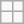<table align="right"  class="wikitable">
<tr>
<td></td>
<td></td>
</tr>
<tr>
<td></td>
<td></td>
</tr>
</table>
